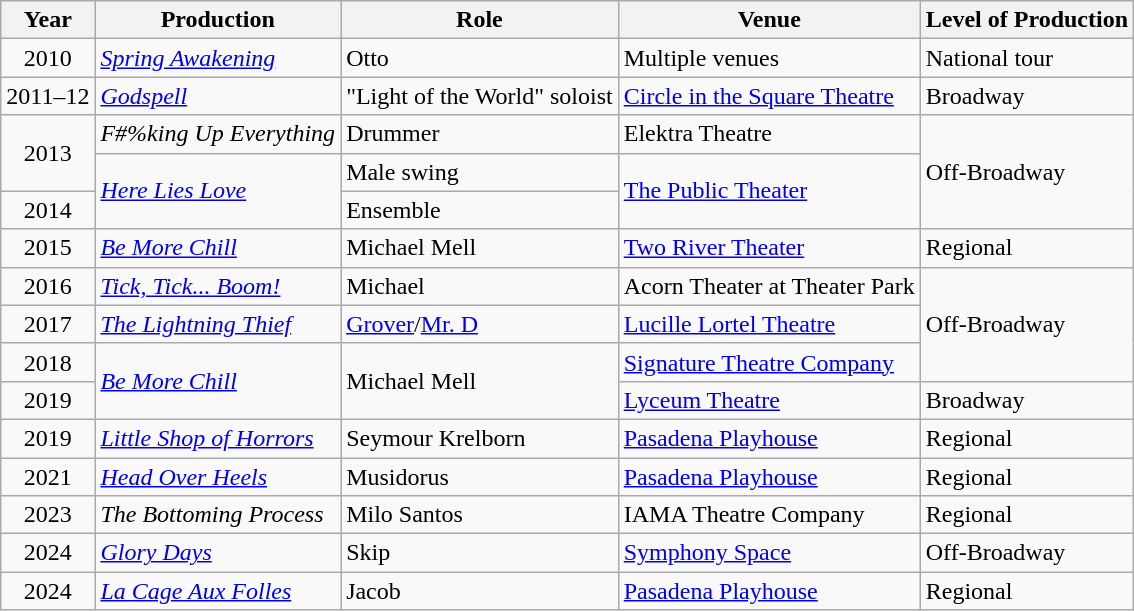<table class="wikitable sortable">
<tr>
<th>Year</th>
<th>Production</th>
<th>Role</th>
<th>Venue</th>
<th class="unsortable">Level of Production</th>
</tr>
<tr>
<td align="center">2010</td>
<td><em><a href='#'>Spring Awakening</a></em></td>
<td>Otto</td>
<td>Multiple venues</td>
<td>National tour</td>
</tr>
<tr>
<td align="center">2011–12</td>
<td><em><a href='#'>Godspell</a></em></td>
<td>"Light of the World" soloist</td>
<td><a href='#'>Circle in the Square Theatre</a></td>
<td>Broadway</td>
</tr>
<tr>
<td rowspan="2" align="center">2013</td>
<td><em>F#%king Up Everything</em></td>
<td>Drummer</td>
<td>Elektra Theatre</td>
<td rowspan="3">Off-Broadway</td>
</tr>
<tr>
<td rowspan="2"><em><a href='#'>Here Lies Love</a></em></td>
<td>Male swing</td>
<td rowspan="2"><a href='#'>The Public Theater</a></td>
</tr>
<tr>
<td align="center">2014</td>
<td>Ensemble</td>
</tr>
<tr>
<td align="center">2015</td>
<td><em><a href='#'>Be More Chill</a></em></td>
<td>Michael Mell</td>
<td><a href='#'>Two River Theater</a></td>
<td>Regional</td>
</tr>
<tr>
<td align="center">2016</td>
<td><em><a href='#'>Tick, Tick... Boom!</a></em></td>
<td>Michael</td>
<td>Acorn Theater at Theater Park</td>
<td rowspan="3">Off-Broadway</td>
</tr>
<tr>
<td align="center">2017</td>
<td><em><a href='#'>The Lightning Thief</a></em></td>
<td><a href='#'>Grover</a>/<a href='#'>Mr. D</a></td>
<td><a href='#'>Lucille Lortel Theatre</a></td>
</tr>
<tr>
<td align="center">2018</td>
<td rowspan="2"><em><a href='#'>Be More Chill</a></em></td>
<td rowspan="2">Michael Mell</td>
<td><a href='#'>Signature Theatre Company</a></td>
</tr>
<tr>
<td align="center">2019</td>
<td><a href='#'>Lyceum Theatre</a></td>
<td>Broadway</td>
</tr>
<tr>
<td align="center">2019</td>
<td><em><a href='#'>Little Shop of Horrors</a></em></td>
<td>Seymour Krelborn</td>
<td><a href='#'>Pasadena Playhouse</a></td>
<td>Regional</td>
</tr>
<tr>
<td align="center">2021</td>
<td><em><a href='#'>Head Over Heels</a></em></td>
<td>Musidorus</td>
<td><a href='#'>Pasadena Playhouse</a></td>
<td>Regional</td>
</tr>
<tr>
<td align="center">2023</td>
<td><em>The Bottoming Process</em></td>
<td>Milo Santos</td>
<td>IAMA Theatre Company</td>
<td>Regional</td>
</tr>
<tr>
<td align="center">2024</td>
<td><em><a href='#'>Glory Days</a></em></td>
<td>Skip</td>
<td><a href='#'>Symphony Space</a></td>
<td>Off-Broadway</td>
</tr>
<tr>
<td align="center">2024</td>
<td><em><a href='#'>La Cage Aux Folles</a></em></td>
<td>Jacob</td>
<td><a href='#'>Pasadena Playhouse</a></td>
<td>Regional</td>
</tr>
</table>
